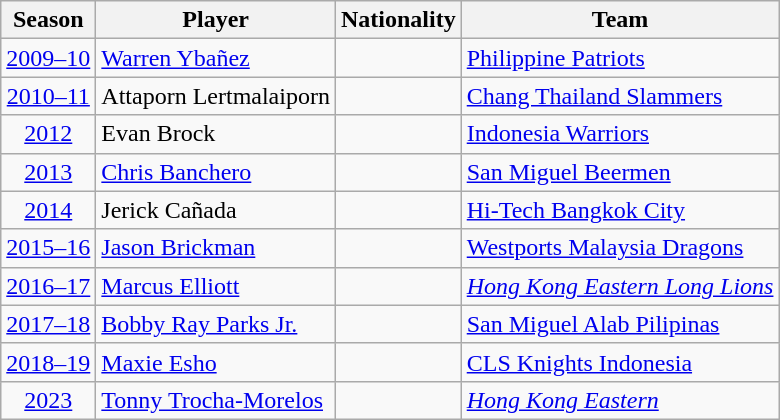<table class="wikitable" style="font-size:100%;">
<tr>
<th>Season</th>
<th>Player</th>
<th>Nationality</th>
<th>Team</th>
</tr>
<tr>
<td align=center><a href='#'>2009–10</a></td>
<td><a href='#'>Warren Ybañez</a></td>
<td></td>
<td> <a href='#'>Philippine Patriots</a></td>
</tr>
<tr>
<td align=center><a href='#'>2010–11</a></td>
<td>Attaporn Lertmalaiporn</td>
<td></td>
<td> <a href='#'>Chang Thailand Slammers</a></td>
</tr>
<tr>
<td align=center><a href='#'>2012</a></td>
<td>Evan Brock</td>
<td></td>
<td> <a href='#'>Indonesia Warriors</a></td>
</tr>
<tr>
<td align=center><a href='#'>2013</a></td>
<td><a href='#'>Chris Banchero</a></td>
<td></td>
<td> <a href='#'>San Miguel Beermen</a></td>
</tr>
<tr>
<td align=center><a href='#'>2014</a></td>
<td>Jerick Cañada</td>
<td></td>
<td> <a href='#'>Hi-Tech Bangkok City</a></td>
</tr>
<tr>
<td align=center><a href='#'>2015–16</a></td>
<td><a href='#'>Jason Brickman</a></td>
<td></td>
<td> <a href='#'>Westports Malaysia Dragons</a></td>
</tr>
<tr>
<td align=center><a href='#'>2016–17</a></td>
<td><a href='#'>Marcus Elliott</a></td>
<td></td>
<td> <em><a href='#'>Hong Kong Eastern Long Lions</a></em></td>
</tr>
<tr>
<td align=center><a href='#'>2017–18</a></td>
<td><a href='#'>Bobby Ray Parks Jr.</a></td>
<td></td>
<td> <a href='#'>San Miguel Alab Pilipinas</a></td>
</tr>
<tr>
<td align=center><a href='#'>2018–19</a></td>
<td><a href='#'>Maxie Esho</a></td>
<td></td>
<td> <a href='#'>CLS Knights Indonesia</a></td>
</tr>
<tr>
<td align=center><a href='#'>2023</a></td>
<td><a href='#'>Tonny Trocha-Morelos</a></td>
<td></td>
<td> <em><a href='#'>Hong Kong Eastern</a></em></td>
</tr>
</table>
